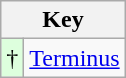<table class="wikitable">
<tr>
<th colspan=2>Key</th>
</tr>
<tr>
<td style="background-color:#ddffdd">†</td>
<td><a href='#'>Terminus</a></td>
</tr>
</table>
